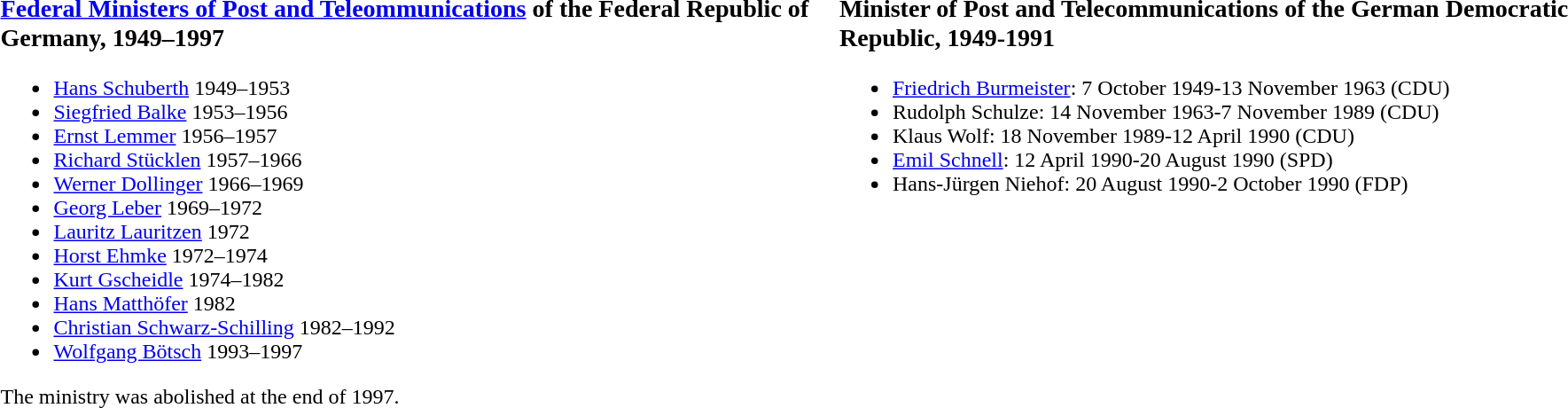<table width=100% |>
<tr>
<td width=50% valign=top><br><h3><a href='#'>Federal Ministers of Post and Teleommunications</a> of the Federal Republic of Germany, 1949–1997</h3><ul><li><a href='#'>Hans Schuberth</a> 1949–1953</li><li><a href='#'>Siegfried Balke</a> 1953–1956</li><li><a href='#'>Ernst Lemmer</a> 1956–1957</li><li><a href='#'>Richard Stücklen</a> 1957–1966</li><li><a href='#'>Werner Dollinger</a> 1966–1969</li><li><a href='#'>Georg Leber</a> 1969–1972</li><li><a href='#'>Lauritz Lauritzen</a> 1972</li><li><a href='#'>Horst Ehmke</a> 1972–1974</li><li><a href='#'>Kurt Gscheidle</a> 1974–1982</li><li><a href='#'>Hans Matthöfer</a> 1982</li><li><a href='#'>Christian Schwarz-Schilling</a> 1982–1992</li><li><a href='#'>Wolfgang Bötsch</a> 1993–1997</li></ul>The ministry was abolished at the end of 1997.</td>
<td width=50% valign=top><br><h3>Minister of Post and Telecommunications of the German Democratic Republic, 1949-1991</h3><ul><li><a href='#'>Friedrich Burmeister</a>: 7 October 1949-13 November 1963 (CDU)</li><li>Rudolph Schulze: 14 November 1963-7 November 1989 (CDU)</li><li>Klaus Wolf: 18 November 1989-12 April 1990 (CDU)</li><li><a href='#'>Emil Schnell</a>: 12 April 1990-20 August 1990 (SPD)</li><li>Hans-Jürgen Niehof: 20 August 1990-2 October 1990 (FDP)</li></ul></td>
</tr>
</table>
